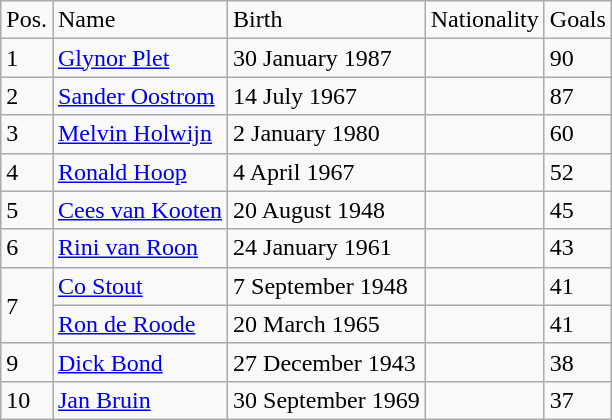<table class="wikitable">
<tr>
<td>Pos.</td>
<td>Name</td>
<td>Birth</td>
<td>Nationality</td>
<td>Goals</td>
</tr>
<tr>
<td>1</td>
<td><a href='#'>Glynor Plet</a></td>
<td>30 January 1987</td>
<td></td>
<td>90</td>
</tr>
<tr>
<td>2</td>
<td><a href='#'>Sander Oostrom</a></td>
<td>14 July 1967</td>
<td></td>
<td>87</td>
</tr>
<tr>
<td>3</td>
<td><a href='#'>Melvin Holwijn</a></td>
<td>2 January 1980</td>
<td></td>
<td>60</td>
</tr>
<tr>
<td>4</td>
<td><a href='#'>Ronald Hoop</a></td>
<td>4 April 1967</td>
<td></td>
<td>52</td>
</tr>
<tr>
<td>5</td>
<td><a href='#'>Cees van Kooten</a></td>
<td>20 August 1948</td>
<td></td>
<td>45</td>
</tr>
<tr>
<td>6</td>
<td><a href='#'>Rini van Roon</a></td>
<td>24 January 1961</td>
<td></td>
<td>43</td>
</tr>
<tr>
<td rowspan=2>7</td>
<td><a href='#'>Co Stout</a></td>
<td>7 September 1948</td>
<td></td>
<td>41</td>
</tr>
<tr>
<td><a href='#'>Ron de Roode</a></td>
<td>20 March 1965</td>
<td></td>
<td>41</td>
</tr>
<tr>
<td>9</td>
<td><a href='#'>Dick Bond</a></td>
<td>27 December 1943</td>
<td></td>
<td>38</td>
</tr>
<tr>
<td>10</td>
<td><a href='#'>Jan Bruin</a></td>
<td>30 September 1969</td>
<td></td>
<td>37</td>
</tr>
</table>
